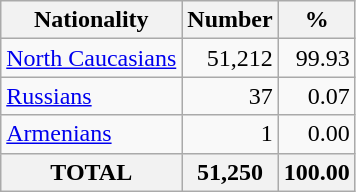<table class="wikitable sortable">
<tr>
<th>Nationality</th>
<th>Number</th>
<th>%</th>
</tr>
<tr>
<td><a href='#'>North Caucasians</a></td>
<td align="right">51,212</td>
<td align="right">99.93</td>
</tr>
<tr>
<td><a href='#'>Russians</a></td>
<td align="right">37</td>
<td align="right">0.07</td>
</tr>
<tr>
<td><a href='#'>Armenians</a></td>
<td align="right">1</td>
<td align="right">0.00</td>
</tr>
<tr>
<th>TOTAL</th>
<th>51,250</th>
<th>100.00</th>
</tr>
</table>
